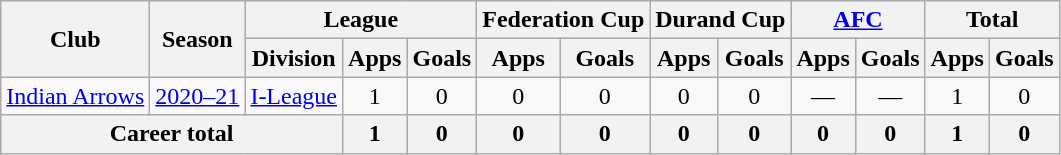<table class="wikitable" style="text-align: center;">
<tr>
<th rowspan="2">Club</th>
<th rowspan="2">Season</th>
<th colspan="3">League</th>
<th colspan="2">Federation Cup</th>
<th colspan="2">Durand Cup</th>
<th colspan="2"><a href='#'>AFC</a></th>
<th colspan="2">Total</th>
</tr>
<tr>
<th>Division</th>
<th>Apps</th>
<th>Goals</th>
<th>Apps</th>
<th>Goals</th>
<th>Apps</th>
<th>Goals</th>
<th>Apps</th>
<th>Goals</th>
<th>Apps</th>
<th>Goals</th>
</tr>
<tr>
<td rowspan="1"><a href='#'>Indian Arrows</a></td>
<td><a href='#'>2020–21</a></td>
<td><a href='#'>I-League</a></td>
<td>1</td>
<td>0</td>
<td>0</td>
<td>0</td>
<td>0</td>
<td>0</td>
<td>—</td>
<td>—</td>
<td>1</td>
<td>0</td>
</tr>
<tr>
<th colspan="3">Career total</th>
<th>1</th>
<th>0</th>
<th>0</th>
<th>0</th>
<th>0</th>
<th>0</th>
<th>0</th>
<th>0</th>
<th>1</th>
<th>0</th>
</tr>
</table>
